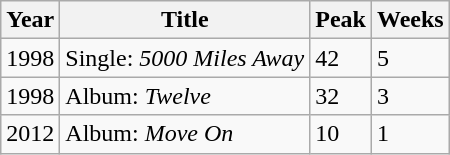<table class="wikitable">
<tr>
<th>Year</th>
<th>Title</th>
<th>Peak</th>
<th>Weeks</th>
</tr>
<tr>
<td>1998</td>
<td>Single: <em>5000  Miles Away</em></td>
<td>42</td>
<td>5</td>
</tr>
<tr>
<td>1998</td>
<td>Album: <em>Twelve</em></td>
<td>32</td>
<td>3</td>
</tr>
<tr>
<td>2012</td>
<td>Album: <em>Move On</em></td>
<td>10</td>
<td>1</td>
</tr>
</table>
